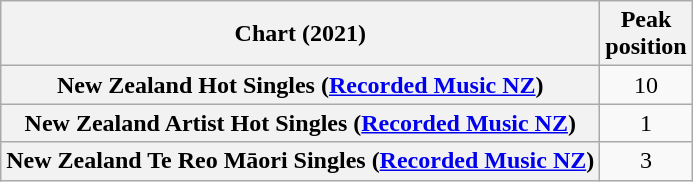<table class="wikitable plainrowheaders" style="text-align:center">
<tr>
<th scope="col">Chart (2021)</th>
<th scope="col">Peak<br>position</th>
</tr>
<tr>
<th scope="row">New Zealand Hot Singles (<a href='#'>Recorded Music NZ</a>)</th>
<td>10</td>
</tr>
<tr>
<th scope="row">New Zealand Artist Hot Singles (<a href='#'>Recorded Music NZ</a>)</th>
<td>1</td>
</tr>
<tr>
<th scope="row">New Zealand Te Reo Māori Singles (<a href='#'>Recorded Music NZ</a>)</th>
<td>3</td>
</tr>
</table>
